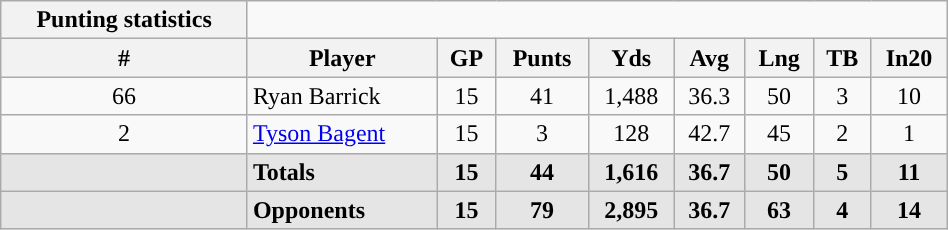<table style="text-align:center; width:50%;" class="wikitable collapsible collapsed">
<tr>
<th style="text-align:center; ">Punting statistics</th>
</tr>
<tr>
<th>#</th>
<th>Player</th>
<th>GP</th>
<th>Punts</th>
<th>Yds</th>
<th>Avg</th>
<th>Lng</th>
<th>TB</th>
<th>In20</th>
</tr>
<tr>
<td>66</td>
<td align="left">Ryan Barrick</td>
<td>15</td>
<td>41</td>
<td>1,488</td>
<td>36.3</td>
<td>50</td>
<td>3</td>
<td>10</td>
</tr>
<tr>
<td>2</td>
<td align="left"><a href='#'>Tyson Bagent</a></td>
<td>15</td>
<td>3</td>
<td>128</td>
<td>42.7</td>
<td>45</td>
<td>2</td>
<td>1</td>
</tr>
<tr style="background:#e5e5e5;">
<td></td>
<td align="left"><strong>Totals</strong></td>
<td><strong>15</strong></td>
<td><strong>44</strong></td>
<td><strong>1,616</strong></td>
<td><strong>36.7</strong></td>
<td><strong>50</strong></td>
<td><strong>5</strong></td>
<td><strong>11</strong></td>
</tr>
<tr style="background:#e5e5e5;">
<td></td>
<td align="left"><strong>Opponents</strong></td>
<td><strong>15</strong></td>
<td><strong>79</strong></td>
<td><strong>2,895</strong></td>
<td><strong>36.7</strong></td>
<td><strong>63</strong></td>
<td><strong>4</strong></td>
<td><strong>14</strong></td>
</tr>
</table>
